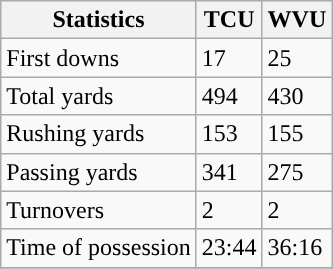<table class="wikitable" style="float: left;">
<tr>
<th>Statistics</th>
<th>TCU</th>
<th>WVU</th>
</tr>
<tr>
<td>First downs</td>
<td>17</td>
<td>25</td>
</tr>
<tr>
<td>Total yards</td>
<td>494</td>
<td>430</td>
</tr>
<tr>
<td>Rushing yards</td>
<td>153</td>
<td>155</td>
</tr>
<tr>
<td>Passing yards</td>
<td>341</td>
<td>275</td>
</tr>
<tr>
<td>Turnovers</td>
<td>2</td>
<td>2</td>
</tr>
<tr>
<td>Time of possession</td>
<td>23:44</td>
<td>36:16</td>
</tr>
<tr>
</tr>
</table>
